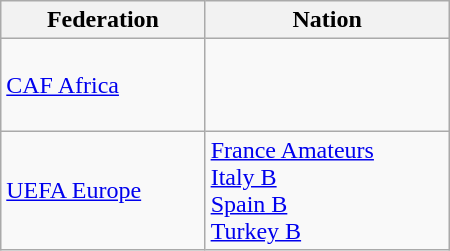<table class="wikitable" style="width:300px;">
<tr>
<th>Federation</th>
<th>Nation</th>
</tr>
<tr>
<td><a href='#'>CAF Africa</a></td>
<td><br><br><br> <em></em></td>
</tr>
<tr>
<td><a href='#'>UEFA Europe</a></td>
<td> <a href='#'>France Amateurs</a><br> <a href='#'>Italy B</a> <em></em><br> <a href='#'>Spain B</a><br> <a href='#'>Turkey B</a></td>
</tr>
</table>
